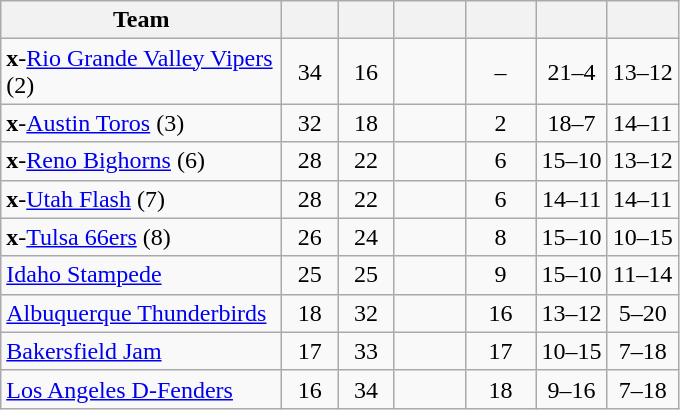<table class="wikitable" style="text-align:center">
<tr>
<th style="width:180px">Team</th>
<th style="width:30px"></th>
<th style="width:30px"></th>
<th style="width:40px"></th>
<th style="width:40px"></th>
<th style="width:40px"></th>
<th style="width:40px"></th>
</tr>
<tr>
<td align=left><strong>x</strong>-<a href='#'>Rio Grande Valley Vipers</a> (2)</td>
<td>34</td>
<td>16</td>
<td></td>
<td>–</td>
<td>21–4</td>
<td>13–12</td>
</tr>
<tr>
<td align=left><strong>x</strong>-<a href='#'>Austin Toros</a> (3)</td>
<td>32</td>
<td>18</td>
<td></td>
<td>2</td>
<td>18–7</td>
<td>14–11</td>
</tr>
<tr>
<td align=left><strong>x</strong>-<a href='#'>Reno Bighorns</a> (6)</td>
<td>28</td>
<td>22</td>
<td></td>
<td>6</td>
<td>15–10</td>
<td>13–12</td>
</tr>
<tr>
<td align=left><strong>x</strong>-<a href='#'>Utah Flash</a> (7)</td>
<td>28</td>
<td>22</td>
<td></td>
<td>6</td>
<td>14–11</td>
<td>14–11</td>
</tr>
<tr>
<td align=left><strong>x</strong>-<a href='#'>Tulsa 66ers</a> (8)</td>
<td>26</td>
<td>24</td>
<td></td>
<td>8</td>
<td>15–10</td>
<td>10–15</td>
</tr>
<tr>
<td align=left><a href='#'>Idaho Stampede</a></td>
<td>25</td>
<td>25</td>
<td></td>
<td>9</td>
<td>15–10</td>
<td>11–14</td>
</tr>
<tr>
<td align=left><a href='#'>Albuquerque Thunderbirds</a></td>
<td>18</td>
<td>32</td>
<td></td>
<td>16</td>
<td>13–12</td>
<td>5–20</td>
</tr>
<tr>
<td align=left><a href='#'>Bakersfield Jam</a></td>
<td>17</td>
<td>33</td>
<td></td>
<td>17</td>
<td>10–15</td>
<td>7–18</td>
</tr>
<tr>
<td align=left><a href='#'>Los Angeles D-Fenders</a></td>
<td>16</td>
<td>34</td>
<td></td>
<td>18</td>
<td>9–16</td>
<td>7–18</td>
</tr>
</table>
